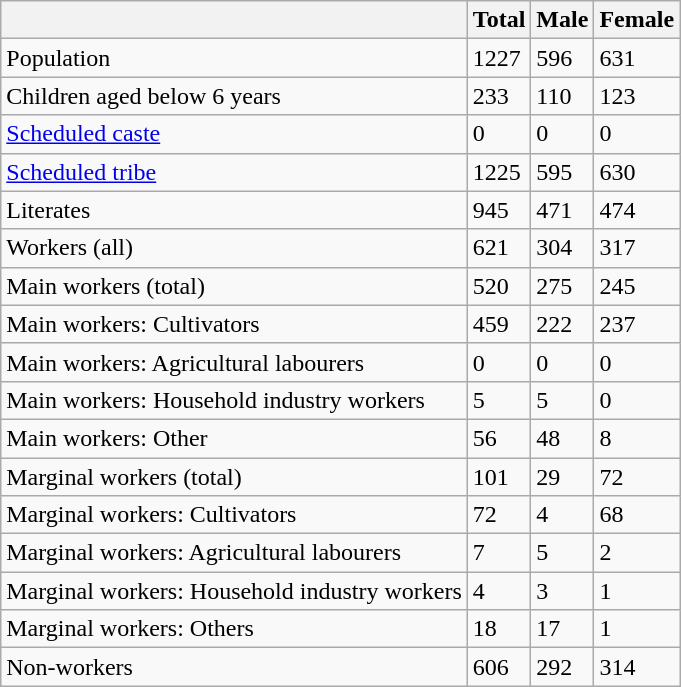<table class="wikitable sortable">
<tr>
<th></th>
<th>Total</th>
<th>Male</th>
<th>Female</th>
</tr>
<tr>
<td>Population</td>
<td>1227</td>
<td>596</td>
<td>631</td>
</tr>
<tr>
<td>Children aged below 6 years</td>
<td>233</td>
<td>110</td>
<td>123</td>
</tr>
<tr>
<td><a href='#'>Scheduled caste</a></td>
<td>0</td>
<td>0</td>
<td>0</td>
</tr>
<tr>
<td><a href='#'>Scheduled tribe</a></td>
<td>1225</td>
<td>595</td>
<td>630</td>
</tr>
<tr>
<td>Literates</td>
<td>945</td>
<td>471</td>
<td>474</td>
</tr>
<tr>
<td>Workers (all)</td>
<td>621</td>
<td>304</td>
<td>317</td>
</tr>
<tr>
<td>Main workers (total)</td>
<td>520</td>
<td>275</td>
<td>245</td>
</tr>
<tr>
<td>Main workers: Cultivators</td>
<td>459</td>
<td>222</td>
<td>237</td>
</tr>
<tr>
<td>Main workers: Agricultural labourers</td>
<td>0</td>
<td>0</td>
<td>0</td>
</tr>
<tr>
<td>Main workers: Household industry workers</td>
<td>5</td>
<td>5</td>
<td>0</td>
</tr>
<tr>
<td>Main workers: Other</td>
<td>56</td>
<td>48</td>
<td>8</td>
</tr>
<tr>
<td>Marginal workers (total)</td>
<td>101</td>
<td>29</td>
<td>72</td>
</tr>
<tr>
<td>Marginal workers: Cultivators</td>
<td>72</td>
<td>4</td>
<td>68</td>
</tr>
<tr>
<td>Marginal workers: Agricultural labourers</td>
<td>7</td>
<td>5</td>
<td>2</td>
</tr>
<tr>
<td>Marginal workers: Household industry workers</td>
<td>4</td>
<td>3</td>
<td>1</td>
</tr>
<tr>
<td>Marginal workers: Others</td>
<td>18</td>
<td>17</td>
<td>1</td>
</tr>
<tr>
<td>Non-workers</td>
<td>606</td>
<td>292</td>
<td>314</td>
</tr>
</table>
